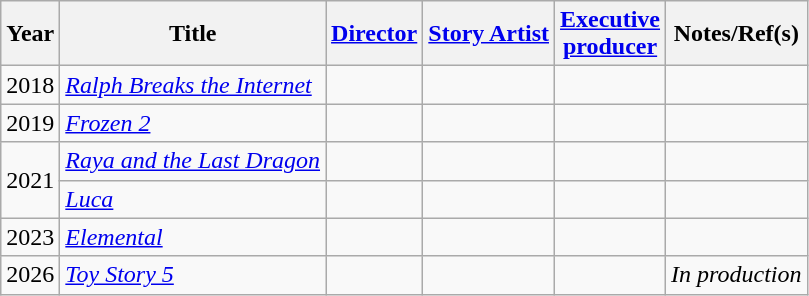<table class="wikitable">
<tr>
<th>Year</th>
<th>Title</th>
<th><a href='#'>Director</a></th>
<th><a href='#'>Story Artist</a></th>
<th><a href='#'>Executive<br>producer</a></th>
<th>Notes/Ref(s)</th>
</tr>
<tr>
<td>2018</td>
<td><em><a href='#'>Ralph Breaks the Internet</a></em></td>
<td></td>
<td></td>
<td></td>
<td></td>
</tr>
<tr>
<td>2019</td>
<td><em><a href='#'>Frozen 2</a></em></td>
<td></td>
<td></td>
<td></td>
<td></td>
</tr>
<tr>
<td rowspan="2">2021</td>
<td><em><a href='#'>Raya and the Last Dragon</a></em></td>
<td></td>
<td></td>
<td></td>
<td></td>
</tr>
<tr>
<td><em><a href='#'>Luca</a></em></td>
<td></td>
<td></td>
<td></td>
<td></td>
</tr>
<tr>
<td>2023</td>
<td><em><a href='#'>Elemental</a></em></td>
<td></td>
<td></td>
<td></td>
<td></td>
</tr>
<tr>
<td>2026</td>
<td><em><a href='#'>Toy Story 5</a></em></td>
<td></td>
<td></td>
<td></td>
<td><em>In production</em></td>
</tr>
</table>
